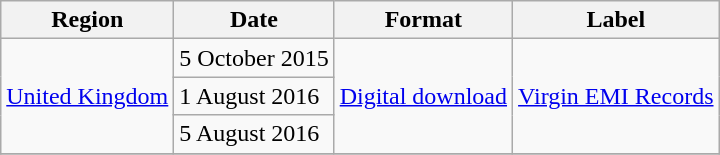<table class=wikitable>
<tr>
<th>Region</th>
<th>Date</th>
<th>Format</th>
<th>Label</th>
</tr>
<tr>
<td rowspan="3"><a href='#'>United Kingdom</a></td>
<td>5 October 2015</td>
<td rowspan="3"><a href='#'>Digital download</a></td>
<td rowspan="3"><a href='#'>Virgin EMI Records</a></td>
</tr>
<tr>
<td>1 August 2016</td>
</tr>
<tr>
<td>5 August 2016</td>
</tr>
<tr>
</tr>
</table>
